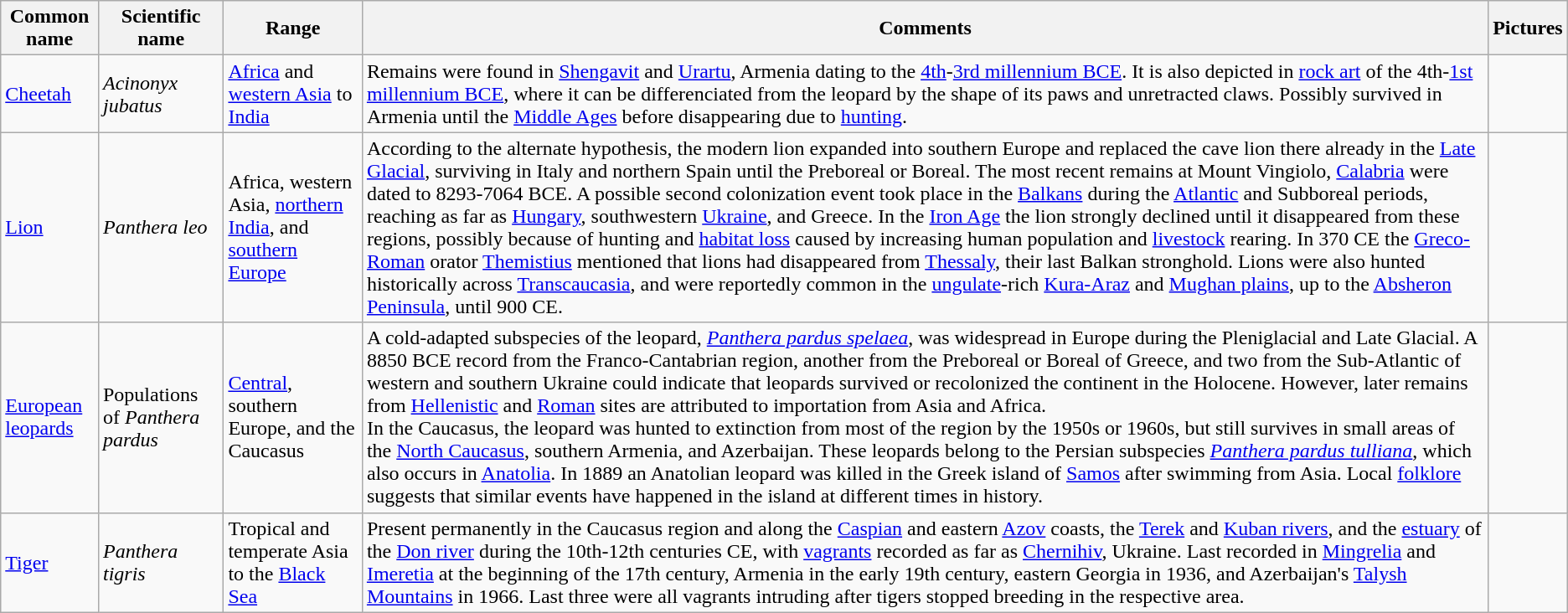<table class="wikitable">
<tr>
<th>Common name</th>
<th>Scientific name</th>
<th>Range</th>
<th class="unsortable">Comments</th>
<th class="unsortable">Pictures</th>
</tr>
<tr>
<td><a href='#'>Cheetah</a></td>
<td><em>Acinonyx jubatus</em></td>
<td><a href='#'>Africa</a> and <a href='#'>western Asia</a> to <a href='#'>India</a></td>
<td>Remains were found in <a href='#'>Shengavit</a> and <a href='#'>Urartu</a>, Armenia dating to the <a href='#'>4th</a>-<a href='#'>3rd millennium BCE</a>. It is also depicted in <a href='#'>rock art</a> of the 4th-<a href='#'>1st millennium BCE</a>, where it can be differenciated from the leopard by the shape of its paws and unretracted claws. Possibly survived in Armenia until the <a href='#'>Middle Ages</a> before disappearing due to <a href='#'>hunting</a>.</td>
<td></td>
</tr>
<tr>
<td><a href='#'>Lion</a></td>
<td><em>Panthera leo</em></td>
<td>Africa, western Asia, <a href='#'>northern India</a>, and <a href='#'>southern Europe</a></td>
<td>According to the alternate hypothesis, the modern lion expanded into southern Europe and replaced the cave lion there already in the <a href='#'>Late Glacial</a>, surviving in Italy and northern Spain until the Preboreal or Boreal. The most recent remains at Mount Vingiolo, <a href='#'>Calabria</a> were dated to 8293-7064 BCE. A possible second colonization event took place in the <a href='#'>Balkans</a> during the <a href='#'>Atlantic</a> and Subboreal periods, reaching as far as <a href='#'>Hungary</a>, southwestern <a href='#'>Ukraine</a>, and Greece. In the <a href='#'>Iron Age</a> the lion strongly declined until it disappeared from these regions, possibly because of hunting and <a href='#'>habitat loss</a> caused by increasing human population and <a href='#'>livestock</a> rearing. In 370 CE the <a href='#'>Greco-Roman</a> orator <a href='#'>Themistius</a> mentioned that lions had disappeared from <a href='#'>Thessaly</a>, their last Balkan stronghold. Lions were also hunted historically across <a href='#'>Transcaucasia</a>, and were reportedly common in the <a href='#'>ungulate</a>-rich <a href='#'>Kura-Araz</a> and <a href='#'>Mughan plains</a>, up to the <a href='#'>Absheron Peninsula</a>, until 900 CE.</td>
<td></td>
</tr>
<tr>
<td><a href='#'>European leopards</a></td>
<td>Populations of <em>Panthera pardus</em></td>
<td><a href='#'>Central</a>, southern Europe, and the Caucasus</td>
<td>A cold-adapted subspecies of the leopard, <em><a href='#'>Panthera pardus spelaea</a></em>, was widespread in Europe during the Pleniglacial and Late Glacial. A 8850 BCE record from the Franco-Cantabrian region, another from the Preboreal or Boreal of Greece, and two from the Sub-Atlantic of western and southern Ukraine could indicate that leopards survived or recolonized the continent in the Holocene. However, later remains from <a href='#'>Hellenistic</a> and <a href='#'>Roman</a> sites are attributed to importation from Asia and Africa.<br>In the Caucasus, the leopard was hunted to extinction from most of the region by the 1950s or 1960s, but still survives in small areas of the <a href='#'>North Caucasus</a>, southern Armenia, and Azerbaijan. These leopards belong to the Persian subspecies <em><a href='#'>Panthera pardus tulliana</a></em>, which also occurs in <a href='#'>Anatolia</a>. In 1889 an Anatolian leopard was killed in the Greek island of <a href='#'>Samos</a> after swimming from Asia. Local <a href='#'>folklore</a> suggests that similar events have happened in the island at different times in history.</td>
<td></td>
</tr>
<tr>
<td><a href='#'>Tiger</a></td>
<td><em>Panthera tigris</em></td>
<td>Tropical and temperate Asia to the <a href='#'>Black Sea</a></td>
<td>Present permanently in the Caucasus region and along the <a href='#'>Caspian</a> and eastern <a href='#'>Azov</a> coasts, the <a href='#'>Terek</a> and <a href='#'>Kuban rivers</a>, and the <a href='#'>estuary</a> of the <a href='#'>Don river</a> during the 10th-12th centuries CE, with <a href='#'>vagrants</a> recorded as far as <a href='#'>Chernihiv</a>, Ukraine. Last recorded in <a href='#'>Mingrelia</a> and <a href='#'>Imeretia</a> at the beginning of the 17th century, Armenia in the early 19th century, eastern Georgia in 1936, and Azerbaijan's <a href='#'>Talysh Mountains</a> in 1966. Last three were all vagrants intruding after tigers stopped breeding in the respective area.</td>
<td></td>
</tr>
</table>
